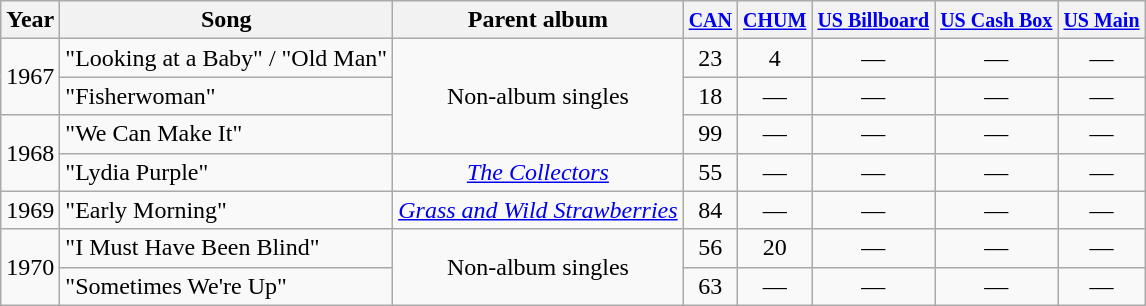<table class="wikitable">
<tr>
<th>Year</th>
<th>Song</th>
<th>Parent album</th>
<th><small><a href='#'>CAN</a></small></th>
<th><small><a href='#'>CHUM</a></small></th>
<th><small><a href='#'>US Billboard</a></small></th>
<th><small><a href='#'>US Cash Box</a></small></th>
<th><small><a href='#'>US Main</a></small></th>
</tr>
<tr>
<td rowspan="2">1967</td>
<td>"Looking at a Baby" / "Old Man"</td>
<td align="center" rowspan="3">Non-album singles</td>
<td align="center">23</td>
<td align="center">4</td>
<td align="center">—</td>
<td align="center">—</td>
<td align="center">—</td>
</tr>
<tr>
<td>"Fisherwoman"</td>
<td align="center">18</td>
<td align="center">—</td>
<td align="center">—</td>
<td align="center">—</td>
<td align="center">—</td>
</tr>
<tr>
<td rowspan="2">1968</td>
<td>"We Can Make It"</td>
<td align="center">99</td>
<td align="center">—</td>
<td align="center">—</td>
<td align="center">—</td>
<td align="center">—</td>
</tr>
<tr>
<td>"Lydia Purple"</td>
<td align="center"><em><a href='#'>The Collectors</a></em></td>
<td align="center">55</td>
<td align="center">—</td>
<td align="center">—</td>
<td align="center">—</td>
<td align="center">—</td>
</tr>
<tr>
<td>1969</td>
<td>"Early Morning"</td>
<td align="center"><em><a href='#'>Grass and Wild Strawberries</a></em></td>
<td align="center">84</td>
<td align="center">—</td>
<td align="center">—</td>
<td align="center">—</td>
<td align="center">—</td>
</tr>
<tr>
<td rowspan="2">1970</td>
<td>"I Must Have Been Blind"</td>
<td align="center" rowspan="3">Non-album singles</td>
<td align="center">56</td>
<td align="center">20</td>
<td align="center">—</td>
<td align="center">—</td>
<td align="center">—</td>
</tr>
<tr>
<td>"Sometimes We're Up"</td>
<td align="center">63</td>
<td align="center">—</td>
<td align="center">—</td>
<td align="center">—</td>
<td align="center">—</td>
</tr>
</table>
